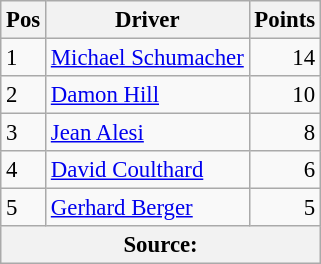<table class="wikitable" style="font-size: 95%;">
<tr>
<th>Pos</th>
<th>Driver</th>
<th>Points</th>
</tr>
<tr>
<td>1</td>
<td> <a href='#'>Michael Schumacher</a></td>
<td align="right">14</td>
</tr>
<tr>
<td>2</td>
<td> <a href='#'>Damon Hill</a></td>
<td align="right">10</td>
</tr>
<tr>
<td>3</td>
<td> <a href='#'>Jean Alesi</a></td>
<td align="right">8</td>
</tr>
<tr>
<td>4</td>
<td> <a href='#'>David Coulthard</a></td>
<td align="right">6</td>
</tr>
<tr>
<td>5</td>
<td> <a href='#'>Gerhard Berger</a></td>
<td align="right">5</td>
</tr>
<tr>
<th colspan=3>Source: </th>
</tr>
</table>
